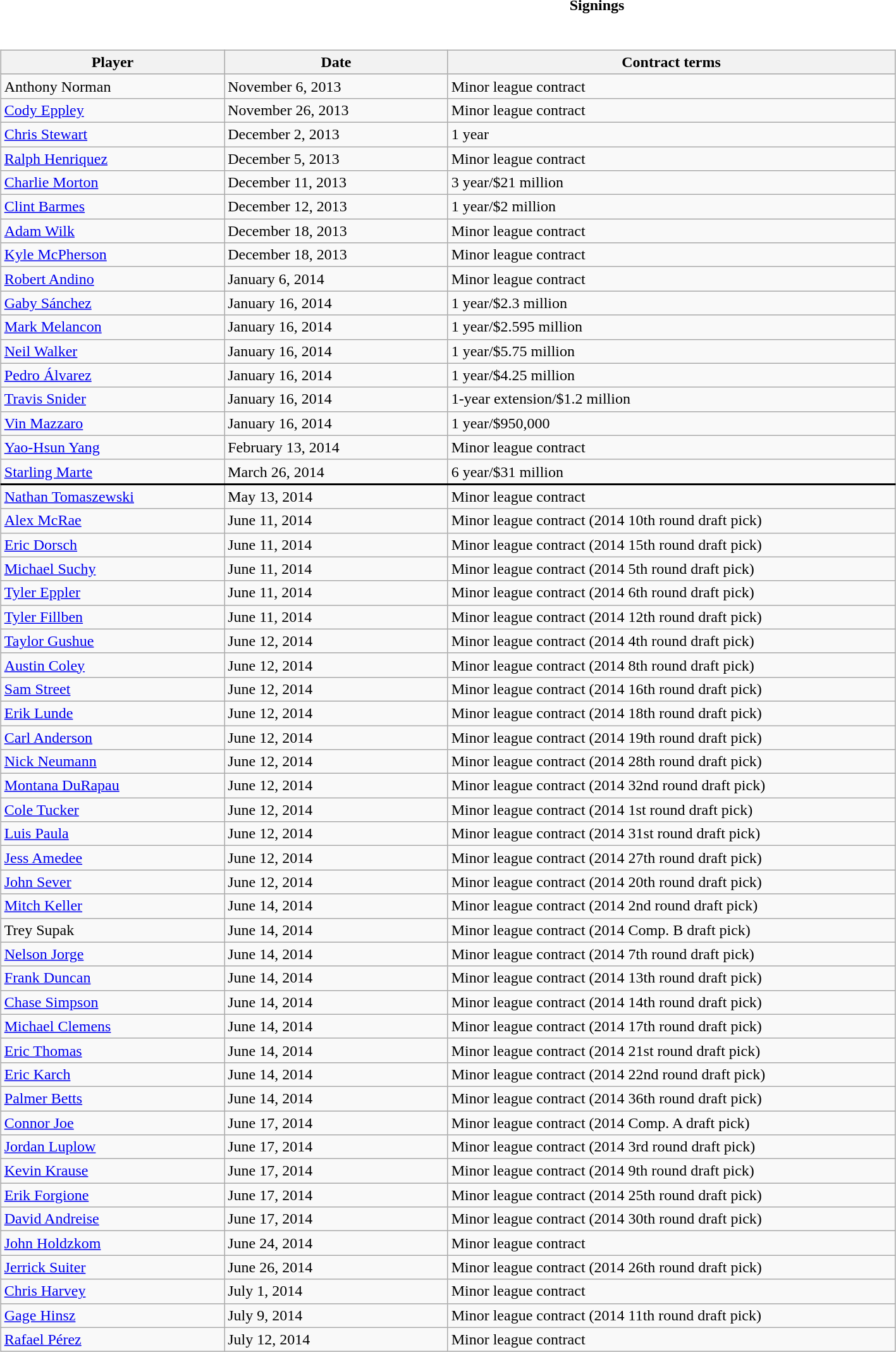<table class="toccolours collapsible collapsed" style="width:100%; background:inherit">
<tr>
<th>Signings</th>
</tr>
<tr>
<td><br><table class="wikitable" style="width:75%;">
<tr style="text-align:center; background:#ddd;">
<th style="width:25%;">Player</th>
<th style="width:25%;">Date</th>
<th style="width:50%;">Contract terms</th>
</tr>
<tr>
<td>Anthony Norman</td>
<td>November 6, 2013</td>
<td>Minor league contract</td>
</tr>
<tr>
<td><a href='#'>Cody Eppley</a></td>
<td>November 26, 2013</td>
<td>Minor league contract</td>
</tr>
<tr>
<td><a href='#'>Chris Stewart</a></td>
<td>December 2, 2013</td>
<td>1 year</td>
</tr>
<tr>
<td><a href='#'>Ralph Henriquez</a></td>
<td>December 5, 2013</td>
<td>Minor league contract</td>
</tr>
<tr>
<td><a href='#'>Charlie Morton</a></td>
<td>December 11, 2013</td>
<td>3 year/$21 million</td>
</tr>
<tr>
<td><a href='#'>Clint Barmes</a></td>
<td>December 12, 2013</td>
<td>1 year/$2 million</td>
</tr>
<tr>
<td><a href='#'>Adam Wilk</a></td>
<td>December 18, 2013</td>
<td>Minor league contract</td>
</tr>
<tr>
<td><a href='#'>Kyle McPherson</a></td>
<td>December 18, 2013</td>
<td>Minor league contract</td>
</tr>
<tr>
<td><a href='#'>Robert Andino</a></td>
<td>January 6, 2014</td>
<td>Minor league contract</td>
</tr>
<tr>
<td><a href='#'>Gaby Sánchez</a></td>
<td>January 16, 2014</td>
<td>1 year/$2.3 million</td>
</tr>
<tr>
<td><a href='#'>Mark Melancon</a></td>
<td>January 16, 2014</td>
<td>1 year/$2.595 million</td>
</tr>
<tr>
<td><a href='#'>Neil Walker</a></td>
<td>January 16, 2014</td>
<td>1 year/$5.75 million</td>
</tr>
<tr>
<td><a href='#'>Pedro Álvarez</a></td>
<td>January 16, 2014</td>
<td>1 year/$4.25 million</td>
</tr>
<tr>
<td><a href='#'>Travis Snider</a></td>
<td>January 16, 2014</td>
<td>1-year extension/$1.2 million</td>
</tr>
<tr>
<td><a href='#'>Vin Mazzaro</a></td>
<td>January 16, 2014</td>
<td>1 year/$950,000</td>
</tr>
<tr>
<td><a href='#'>Yao-Hsun Yang</a></td>
<td>February 13, 2014</td>
<td>Minor league contract</td>
</tr>
<tr style="border-bottom:2px solid #000000;">
<td><a href='#'>Starling Marte</a></td>
<td>March 26, 2014</td>
<td>6 year/$31 million</td>
</tr>
<tr>
<td><a href='#'>Nathan Tomaszewski</a></td>
<td>May 13, 2014</td>
<td>Minor league contract</td>
</tr>
<tr>
<td><a href='#'>Alex McRae</a></td>
<td>June 11, 2014</td>
<td>Minor league contract (2014 10th round draft pick)</td>
</tr>
<tr>
<td><a href='#'>Eric Dorsch</a></td>
<td>June 11, 2014</td>
<td>Minor league contract (2014 15th round draft pick)</td>
</tr>
<tr>
<td><a href='#'>Michael Suchy</a></td>
<td>June 11, 2014</td>
<td>Minor league contract (2014 5th round draft pick)</td>
</tr>
<tr>
<td><a href='#'>Tyler Eppler</a></td>
<td>June 11, 2014</td>
<td>Minor league contract (2014 6th round draft pick)</td>
</tr>
<tr>
<td><a href='#'>Tyler Fillben</a></td>
<td>June 11, 2014</td>
<td>Minor league contract (2014 12th round draft pick)</td>
</tr>
<tr>
<td><a href='#'>Taylor Gushue</a></td>
<td>June 12, 2014</td>
<td>Minor league contract (2014 4th round draft pick)</td>
</tr>
<tr>
<td><a href='#'>Austin Coley</a></td>
<td>June 12, 2014</td>
<td>Minor league contract (2014 8th round draft pick)</td>
</tr>
<tr>
<td><a href='#'>Sam Street</a></td>
<td>June 12, 2014</td>
<td>Minor league contract (2014 16th round draft pick)</td>
</tr>
<tr>
<td><a href='#'>Erik Lunde</a></td>
<td>June 12, 2014</td>
<td>Minor league contract (2014 18th round draft pick)</td>
</tr>
<tr>
<td><a href='#'>Carl Anderson</a></td>
<td>June 12, 2014</td>
<td>Minor league contract (2014 19th round draft pick)</td>
</tr>
<tr>
<td><a href='#'>Nick Neumann</a></td>
<td>June 12, 2014</td>
<td>Minor league contract (2014 28th round draft pick)</td>
</tr>
<tr>
<td><a href='#'>Montana DuRapau</a></td>
<td>June 12, 2014</td>
<td>Minor league contract (2014 32nd round draft pick)</td>
</tr>
<tr>
<td><a href='#'>Cole Tucker</a></td>
<td>June 12, 2014</td>
<td>Minor league contract (2014 1st round draft pick)</td>
</tr>
<tr>
<td><a href='#'>Luis Paula</a></td>
<td>June 12, 2014</td>
<td>Minor league contract (2014 31st round draft pick)</td>
</tr>
<tr>
<td><a href='#'>Jess Amedee</a></td>
<td>June 12, 2014</td>
<td>Minor league contract (2014 27th round draft pick)</td>
</tr>
<tr>
<td><a href='#'>John Sever</a></td>
<td>June 12, 2014</td>
<td>Minor league contract (2014 20th round draft pick)</td>
</tr>
<tr>
<td><a href='#'>Mitch Keller</a></td>
<td>June 14, 2014</td>
<td>Minor league contract (2014 2nd round draft pick)</td>
</tr>
<tr>
<td>Trey Supak</td>
<td>June 14, 2014</td>
<td>Minor league contract (2014 Comp. B draft pick)</td>
</tr>
<tr>
<td><a href='#'>Nelson Jorge</a></td>
<td>June 14, 2014</td>
<td>Minor league contract (2014 7th round draft pick)</td>
</tr>
<tr>
<td><a href='#'>Frank Duncan</a></td>
<td>June 14, 2014</td>
<td>Minor league contract (2014 13th round draft pick)</td>
</tr>
<tr>
<td><a href='#'>Chase Simpson</a></td>
<td>June 14, 2014</td>
<td>Minor league contract (2014 14th round draft pick)</td>
</tr>
<tr>
<td><a href='#'>Michael Clemens</a></td>
<td>June 14, 2014</td>
<td>Minor league contract (2014 17th round draft pick)</td>
</tr>
<tr>
<td><a href='#'>Eric Thomas</a></td>
<td>June 14, 2014</td>
<td>Minor league contract (2014 21st round draft pick)</td>
</tr>
<tr>
<td><a href='#'>Eric Karch</a></td>
<td>June 14, 2014</td>
<td>Minor league contract (2014 22nd round draft pick)</td>
</tr>
<tr>
<td><a href='#'>Palmer Betts</a></td>
<td>June 14, 2014</td>
<td>Minor league contract (2014 36th round draft pick)</td>
</tr>
<tr>
<td><a href='#'>Connor Joe</a></td>
<td>June 17, 2014</td>
<td>Minor league contract (2014 Comp. A draft pick)</td>
</tr>
<tr>
<td><a href='#'>Jordan Luplow</a></td>
<td>June 17, 2014</td>
<td>Minor league contract (2014 3rd round draft pick)</td>
</tr>
<tr>
<td><a href='#'>Kevin Krause</a></td>
<td>June 17, 2014</td>
<td>Minor league contract (2014 9th round draft pick)</td>
</tr>
<tr>
<td><a href='#'>Erik Forgione</a></td>
<td>June 17, 2014</td>
<td>Minor league contract (2014 25th round draft pick)</td>
</tr>
<tr>
<td><a href='#'>David Andreise</a></td>
<td>June 17, 2014</td>
<td>Minor league contract (2014 30th round draft pick)</td>
</tr>
<tr>
<td><a href='#'>John Holdzkom</a></td>
<td>June 24, 2014</td>
<td>Minor league contract</td>
</tr>
<tr>
<td><a href='#'>Jerrick Suiter</a></td>
<td>June 26, 2014</td>
<td>Minor league contract (2014 26th round draft pick)</td>
</tr>
<tr>
<td><a href='#'>Chris Harvey</a></td>
<td>July 1, 2014</td>
<td>Minor league contract</td>
</tr>
<tr>
<td><a href='#'>Gage Hinsz</a></td>
<td>July 9, 2014</td>
<td>Minor league contract (2014 11th round draft pick)</td>
</tr>
<tr>
<td><a href='#'>Rafael Pérez</a></td>
<td>July 12, 2014</td>
<td>Minor league contract</td>
</tr>
</table>
</td>
</tr>
</table>
